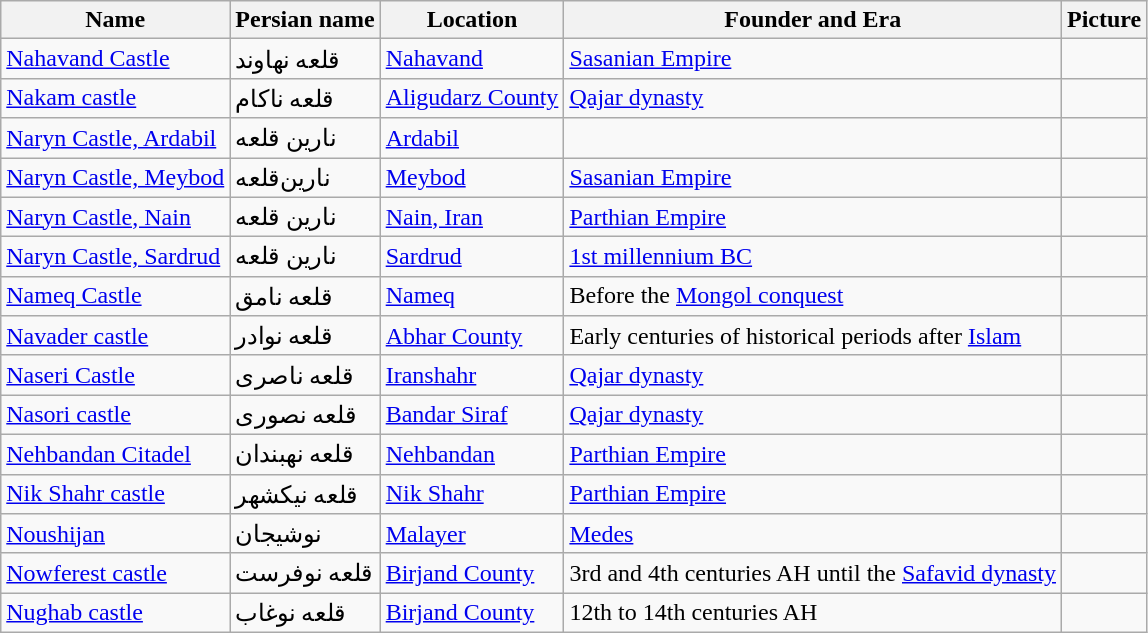<table class="wikitable">
<tr>
<th>Name</th>
<th>Persian name</th>
<th>Location</th>
<th>Founder and Era</th>
<th>Picture</th>
</tr>
<tr>
<td><a href='#'>Nahavand Castle</a></td>
<td>قلعه نهاوند</td>
<td><a href='#'>Nahavand</a></td>
<td><a href='#'>Sasanian Empire</a></td>
<td align="center"></td>
</tr>
<tr>
<td><a href='#'>Nakam castle</a></td>
<td>قلعه ناکام</td>
<td><a href='#'>Aligudarz County</a></td>
<td><a href='#'>Qajar dynasty</a></td>
<td></td>
</tr>
<tr>
<td><a href='#'>Naryn Castle, Ardabil</a></td>
<td>نارین قلعه</td>
<td><a href='#'>Ardabil</a></td>
<td></td>
<td></td>
</tr>
<tr>
<td><a href='#'>Naryn Castle, Meybod</a></td>
<td>نارین‌قلعه</td>
<td><a href='#'>Meybod</a></td>
<td><a href='#'>Sasanian Empire</a></td>
<td align="center"></td>
</tr>
<tr>
<td><a href='#'>Naryn Castle, Nain</a></td>
<td>نارین قلعه</td>
<td><a href='#'>Nain, Iran</a></td>
<td><a href='#'>Parthian Empire</a></td>
<td align="center"></td>
</tr>
<tr>
<td><a href='#'>Naryn Castle, Sardrud</a></td>
<td>نارین قلعه</td>
<td><a href='#'>Sardrud</a></td>
<td><a href='#'>1st millennium BC</a></td>
<td></td>
</tr>
<tr>
<td><a href='#'>Nameq Castle</a></td>
<td>قلعه نامق</td>
<td><a href='#'>Nameq</a></td>
<td>Before the <a href='#'>Mongol conquest</a></td>
<td></td>
</tr>
<tr>
<td><a href='#'>Navader castle</a></td>
<td>قلعه نوادر</td>
<td><a href='#'>Abhar County</a></td>
<td>Early centuries of historical periods after <a href='#'>Islam</a></td>
<td></td>
</tr>
<tr>
<td><a href='#'>Naseri Castle</a></td>
<td>قلعه ناصری</td>
<td><a href='#'>Iranshahr</a></td>
<td><a href='#'>Qajar dynasty</a></td>
<td align="center"></td>
</tr>
<tr>
<td><a href='#'>Nasori castle</a></td>
<td>قلعه نصوری</td>
<td><a href='#'>Bandar Siraf</a></td>
<td><a href='#'>Qajar dynasty</a></td>
<td align="center"></td>
</tr>
<tr>
<td><a href='#'>Nehbandan Citadel</a></td>
<td>قلعه نهبندان</td>
<td><a href='#'>Nehbandan</a></td>
<td><a href='#'>Parthian Empire</a></td>
<td></td>
</tr>
<tr>
<td><a href='#'>Nik Shahr castle</a></td>
<td>قلعه نیکشهر</td>
<td><a href='#'>Nik Shahr</a></td>
<td><a href='#'>Parthian Empire</a></td>
<td></td>
</tr>
<tr>
<td><a href='#'>Noushijan</a></td>
<td>نوشیجان</td>
<td><a href='#'>Malayer</a></td>
<td><a href='#'>Medes</a></td>
<td align="center"></td>
</tr>
<tr>
<td><a href='#'>Nowferest castle</a></td>
<td>قلعه نوفرست</td>
<td><a href='#'>Birjand County</a></td>
<td>3rd and 4th centuries AH until the <a href='#'>Safavid dynasty</a></td>
<td></td>
</tr>
<tr>
<td><a href='#'>Nughab castle</a></td>
<td>قلعه نوغاب</td>
<td><a href='#'>Birjand County</a></td>
<td>12th to 14th centuries AH</td>
<td></td>
</tr>
</table>
